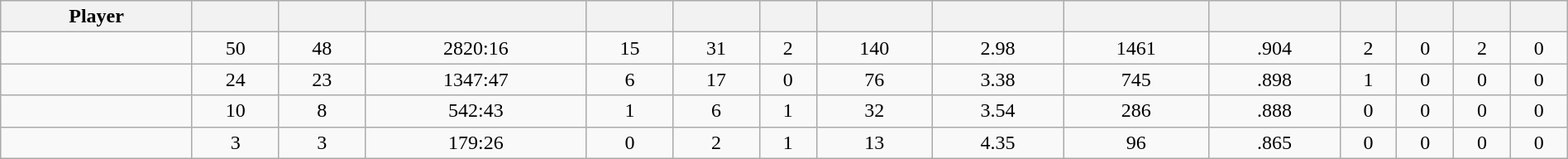<table class="wikitable sortable" style="width:100%; text-align:center;">
<tr>
<th>Player</th>
<th></th>
<th></th>
<th></th>
<th></th>
<th></th>
<th></th>
<th></th>
<th></th>
<th></th>
<th></th>
<th></th>
<th></th>
<th></th>
<th></th>
</tr>
<tr>
<td></td>
<td>50</td>
<td>48</td>
<td>2820:16</td>
<td>15</td>
<td>31</td>
<td>2</td>
<td>140</td>
<td>2.98</td>
<td>1461</td>
<td>.904</td>
<td>2</td>
<td>0</td>
<td>2</td>
<td>0</td>
</tr>
<tr>
<td></td>
<td>24</td>
<td>23</td>
<td>1347:47</td>
<td>6</td>
<td>17</td>
<td>0</td>
<td>76</td>
<td>3.38</td>
<td>745</td>
<td>.898</td>
<td>1</td>
<td>0</td>
<td>0</td>
<td>0</td>
</tr>
<tr>
<td></td>
<td>10</td>
<td>8</td>
<td>542:43</td>
<td>1</td>
<td>6</td>
<td>1</td>
<td>32</td>
<td>3.54</td>
<td>286</td>
<td>.888</td>
<td>0</td>
<td>0</td>
<td>0</td>
<td>0</td>
</tr>
<tr>
<td></td>
<td>3</td>
<td>3</td>
<td>179:26</td>
<td>0</td>
<td>2</td>
<td>1</td>
<td>13</td>
<td>4.35</td>
<td>96</td>
<td>.865</td>
<td>0</td>
<td>0</td>
<td>0</td>
<td>0</td>
</tr>
</table>
